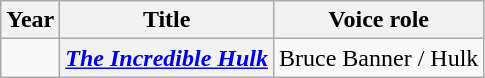<table class="wikitable sortable plainrowheaders">
<tr>
<th scope="col">Year</th>
<th scope="col">Title</th>
<th scope="col">Voice role</th>
</tr>
<tr>
<td></td>
<th scope="row"><em><a href='#'>The Incredible Hulk</a></em></th>
<td>Bruce Banner / Hulk</td>
</tr>
</table>
